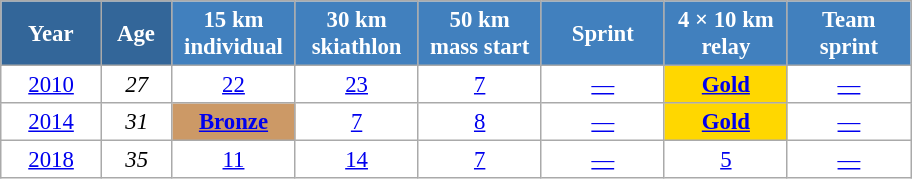<table class="wikitable" style="font-size:95%; text-align:center; border:grey solid 1px; border-collapse:collapse; background:#ffffff;">
<tr>
<th style="background-color:#369; color:white; width:60px;"> Year </th>
<th style="background-color:#369; color:white; width:40px;"> Age </th>
<th style="background-color:#4180be; color:white; width:75px;"> 15 km <br> individual </th>
<th style="background-color:#4180be; color:white; width:75px;"> 30 km <br> skiathlon </th>
<th style="background-color:#4180be; color:white; width:75px;"> 50 km <br> mass start </th>
<th style="background-color:#4180be; color:white; width:75px;"> Sprint </th>
<th style="background-color:#4180be; color:white; width:75px;"> 4 × 10 km <br> relay </th>
<th style="background-color:#4180be; color:white; width:75px;"> Team <br> sprint </th>
</tr>
<tr>
<td><a href='#'>2010</a></td>
<td><em>27</em></td>
<td><a href='#'>22</a></td>
<td><a href='#'>23</a></td>
<td><a href='#'>7</a></td>
<td><a href='#'>—</a></td>
<td style="background:gold;"><a href='#'><strong>Gold</strong></a></td>
<td><a href='#'>—</a></td>
</tr>
<tr>
<td><a href='#'>2014</a></td>
<td><em>31</em></td>
<td bgcolor="cc9966"><a href='#'><strong>Bronze</strong></a></td>
<td><a href='#'>7</a></td>
<td><a href='#'>8</a></td>
<td><a href='#'>—</a></td>
<td style="background:gold;"><a href='#'><strong>Gold</strong></a></td>
<td><a href='#'>—</a></td>
</tr>
<tr>
<td><a href='#'>2018</a></td>
<td><em>35</em></td>
<td><a href='#'>11</a></td>
<td><a href='#'>14</a></td>
<td><a href='#'>7</a></td>
<td><a href='#'>—</a></td>
<td><a href='#'>5</a></td>
<td><a href='#'>—</a></td>
</tr>
</table>
